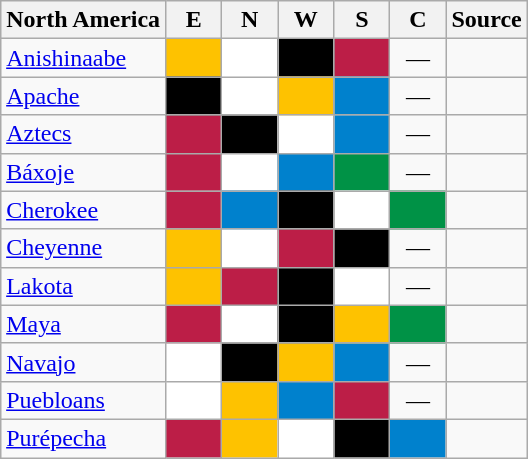<table class="wikitable" style="float:right; margin-right:0; margin-left:1em">
<tr>
<th>North America</th>
<th width="30">E</th>
<th width="30">N</th>
<th width="30">W</th>
<th width="30">S</th>
<th width="30">C</th>
<th>Source</th>
</tr>
<tr>
<td><a href='#'>Anishinaabe</a></td>
<td style="background:#fec200"></td>
<td style="background:#ffffff"></td>
<td style="background:#000000"></td>
<td style="background:#bc1e47"></td>
<td align="center">—</td>
<td></td>
</tr>
<tr>
<td><a href='#'>Apache</a></td>
<td style="background:#000000"></td>
<td style="background:#ffffff"></td>
<td style="background:#fec200"></td>
<td style="background:#0081cd"></td>
<td align="center">—</td>
<td></td>
</tr>
<tr>
<td><a href='#'>Aztecs</a></td>
<td style="background:#bc1e47"></td>
<td style="background:#000000"></td>
<td style="background:#ffffff"></td>
<td style="background:#0081cd"></td>
<td align="center">—</td>
<td></td>
</tr>
<tr>
<td><a href='#'>Báxoje</a></td>
<td style="background:#bc1e47"></td>
<td style="background:#ffffff"></td>
<td style="background:#0081cd"></td>
<td style="background:#009246"></td>
<td align="center">—</td>
<td></td>
</tr>
<tr>
<td><a href='#'>Cherokee</a></td>
<td style="background:#bc1e47"></td>
<td style="background:#0081cd"></td>
<td style="background:#000000"></td>
<td style="background:#ffffff"></td>
<td style="background:#009246"></td>
<td></td>
</tr>
<tr>
<td><a href='#'>Cheyenne</a></td>
<td style="background:#fec200"></td>
<td style="background:#ffffff"></td>
<td style="background:#bc1e47"></td>
<td style="background:#000000"></td>
<td align="center">—</td>
<td></td>
</tr>
<tr>
<td><a href='#'>Lakota</a></td>
<td style="background:#fec200"></td>
<td style="background:#bc1e47"></td>
<td style="background:#000000"></td>
<td style="background:#ffffff"></td>
<td align="center">—</td>
<td></td>
</tr>
<tr>
<td><a href='#'>Maya</a></td>
<td style="background:#bc1e47"></td>
<td style="background:#ffffff"></td>
<td style="background:#000000"></td>
<td style="background:#fec200"></td>
<td style="background:#009246"></td>
<td></td>
</tr>
<tr>
<td><a href='#'>Navajo</a></td>
<td style="background:#ffffff"></td>
<td style="background:#000000"></td>
<td style="background:#fec200"></td>
<td style="background:#0081cd"></td>
<td align="center">—</td>
<td></td>
</tr>
<tr>
<td><a href='#'>Puebloans</a></td>
<td style="background:#ffffff"></td>
<td style="background:#fec200"></td>
<td style="background:#0081cd"></td>
<td style="background:#bc1e47"></td>
<td align="center">—</td>
<td></td>
</tr>
<tr>
<td><a href='#'>Purépecha</a></td>
<td style="background:#bc1e47"></td>
<td style="background:#fec200"></td>
<td style="background:#ffffff"></td>
<td style="background:#000000"></td>
<td style="background:#0081cd"></td>
<td></td>
</tr>
</table>
